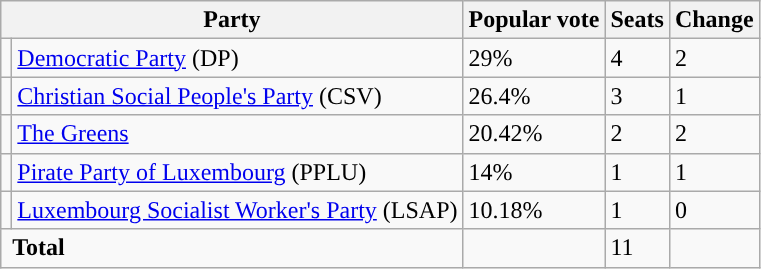<table class="wikitable">
<tr>
<th colspan="2">Party</th>
<th>Popular vote</th>
<th>Seats</th>
<th>Change</th>
</tr>
<tr>
<td style="background-color:"></td>
<td><a href='#'>Democratic Party</a> (DP)</td>
<td>29%</td>
<td>4</td>
<td> 2</td>
</tr>
<tr>
<td style="background-color:"></td>
<td><a href='#'>Christian Social People's Party</a> (CSV)</td>
<td>26.4%</td>
<td>3</td>
<td> 1</td>
</tr>
<tr>
<td style="background-color:"></td>
<td><a href='#'>The Greens</a></td>
<td>20.42%</td>
<td>2</td>
<td> 2</td>
</tr>
<tr>
<td style="background-color:"></td>
<td><a href='#'>Pirate Party of Luxembourg</a> (PPLU)</td>
<td>14%</td>
<td>1</td>
<td> 1</td>
</tr>
<tr>
<td style="background-color:"></td>
<td><a href='#'>Luxembourg Socialist Worker's Party</a> (LSAP)</td>
<td>10.18%</td>
<td>1</td>
<td> 0</td>
</tr>
<tr>
<td colspan="2" rowspan="1"> <strong>Total</strong><br></td>
<td></td>
<td>11</td>
<td></td>
</tr>
</table>
